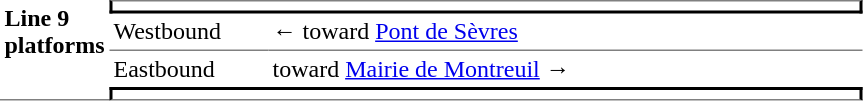<table border=0 cellspacing=0 cellpadding=3>
<tr>
<td style="border-bottom:solid 1px gray;" width=50 rowspan=10 valign=top><strong>Line 9 platforms</strong></td>
<td style="border-top:solid 1px gray;border-right:solid 2px black;border-left:solid 2px black;border-bottom:solid 2px black;text-align:center;" colspan=2></td>
</tr>
<tr>
<td style="border-bottom:solid 1px gray;" width=100>Westbound</td>
<td style="border-bottom:solid 1px gray;" width=390>←   toward <a href='#'>Pont de Sèvres</a> </td>
</tr>
<tr>
<td>Eastbound</td>
<td>   toward <a href='#'>Mairie de Montreuil</a>  →</td>
</tr>
<tr>
<td style="border-top:solid 2px black;border-right:solid 2px black;border-left:solid 2px black;border-bottom:solid 1px gray;text-align:center;" colspan=2></td>
</tr>
</table>
